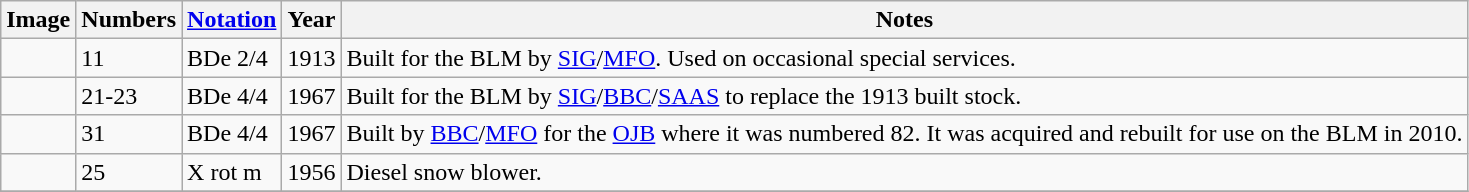<table class="wikitable sortable">
<tr>
<th>Image</th>
<th>Numbers</th>
<th><a href='#'>Notation</a></th>
<th>Year</th>
<th>Notes</th>
</tr>
<tr>
<td></td>
<td>11</td>
<td>BDe 2/4</td>
<td>1913</td>
<td>Built for the BLM by <a href='#'>SIG</a>/<a href='#'>MFO</a>. Used on occasional special services.</td>
</tr>
<tr>
<td></td>
<td>21-23</td>
<td>BDe 4/4</td>
<td>1967</td>
<td>Built for the BLM by <a href='#'>SIG</a>/<a href='#'>BBC</a>/<a href='#'>SAAS</a> to replace the 1913 built stock.</td>
</tr>
<tr>
<td></td>
<td>31</td>
<td>BDe 4/4</td>
<td>1967</td>
<td>Built by <a href='#'>BBC</a>/<a href='#'>MFO</a> for the <a href='#'>OJB</a> where it was numbered 82. It was acquired and rebuilt for use on the BLM in 2010.</td>
</tr>
<tr>
<td></td>
<td>25</td>
<td>X rot m</td>
<td>1956</td>
<td>Diesel snow blower.</td>
</tr>
<tr>
</tr>
</table>
